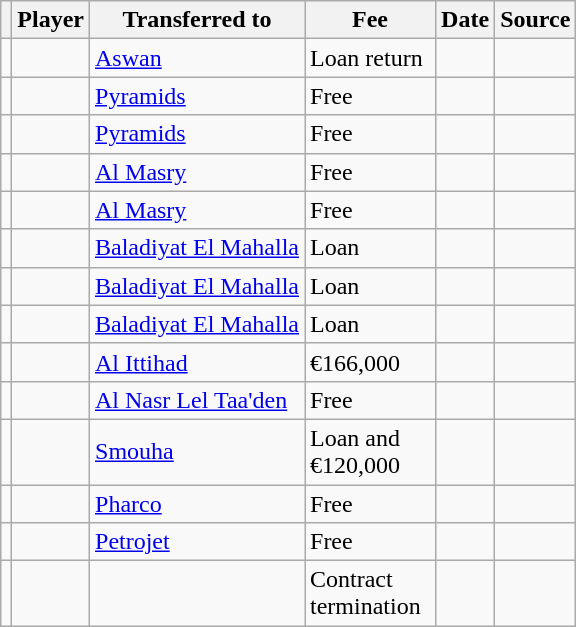<table class="wikitable plainrowheaders sortable">
<tr>
<th></th>
<th scope="col">Player</th>
<th>Transferred to</th>
<th style="width: 80px;">Fee</th>
<th scope="col">Date</th>
<th scope="col">Source</th>
</tr>
<tr>
<td align="center"></td>
<td></td>
<td> <a href='#'>Aswan</a></td>
<td>Loan return</td>
<td></td>
<td></td>
</tr>
<tr>
<td align="center"></td>
<td></td>
<td> <a href='#'>Pyramids</a></td>
<td>Free</td>
<td></td>
<td></td>
</tr>
<tr>
<td align="center"></td>
<td></td>
<td> <a href='#'>Pyramids</a></td>
<td>Free</td>
<td></td>
<td></td>
</tr>
<tr>
<td align="center"></td>
<td></td>
<td> <a href='#'>Al Masry</a></td>
<td>Free</td>
<td></td>
<td></td>
</tr>
<tr>
<td align="center"></td>
<td></td>
<td> <a href='#'>Al Masry</a></td>
<td>Free</td>
<td></td>
<td></td>
</tr>
<tr>
<td align="center"></td>
<td></td>
<td> <a href='#'>Baladiyat El Mahalla</a></td>
<td>Loan</td>
<td></td>
<td></td>
</tr>
<tr>
<td align="center"></td>
<td></td>
<td> <a href='#'>Baladiyat El Mahalla</a></td>
<td>Loan</td>
<td></td>
<td></td>
</tr>
<tr>
<td align="center"></td>
<td></td>
<td> <a href='#'>Baladiyat El Mahalla</a></td>
<td>Loan</td>
<td></td>
<td></td>
</tr>
<tr>
<td align="center"></td>
<td></td>
<td> <a href='#'>Al Ittihad</a></td>
<td>€166,000</td>
<td></td>
<td></td>
</tr>
<tr>
<td align="center"></td>
<td></td>
<td> <a href='#'>Al Nasr Lel Taa'den</a></td>
<td>Free</td>
<td></td>
<td></td>
</tr>
<tr>
<td align="center"></td>
<td></td>
<td> <a href='#'>Smouha</a></td>
<td>Loan and €120,000</td>
<td></td>
<td></td>
</tr>
<tr>
<td align="center"></td>
<td></td>
<td> <a href='#'>Pharco</a></td>
<td>Free</td>
<td></td>
<td></td>
</tr>
<tr>
<td align="center"></td>
<td></td>
<td> <a href='#'>Petrojet</a></td>
<td>Free</td>
<td></td>
<td></td>
</tr>
<tr>
<td align="center"></td>
<td></td>
<td></td>
<td>Contract termination</td>
<td></td>
<td></td>
</tr>
</table>
